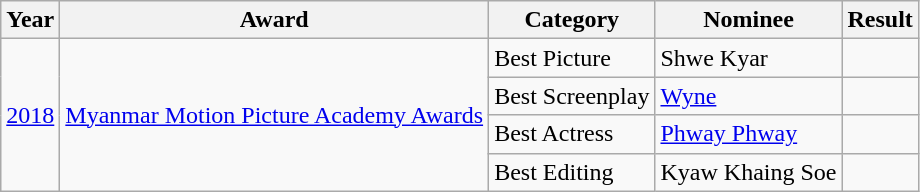<table class="wikitable">
<tr>
<th>Year</th>
<th>Award</th>
<th>Category</th>
<th>Nominee</th>
<th>Result</th>
</tr>
<tr>
<td scope="row" rowspan="4"><a href='#'>2018</a></td>
<td scope="row" rowspan="4"><a href='#'>Myanmar Motion Picture Academy Awards</a></td>
<td>Best Picture</td>
<td>Shwe Kyar</td>
<td></td>
</tr>
<tr>
<td>Best Screenplay</td>
<td><a href='#'>Wyne</a></td>
<td></td>
</tr>
<tr>
<td>Best Actress</td>
<td><a href='#'>Phway Phway</a></td>
<td></td>
</tr>
<tr>
<td>Best Editing</td>
<td>Kyaw Khaing Soe</td>
<td></td>
</tr>
</table>
